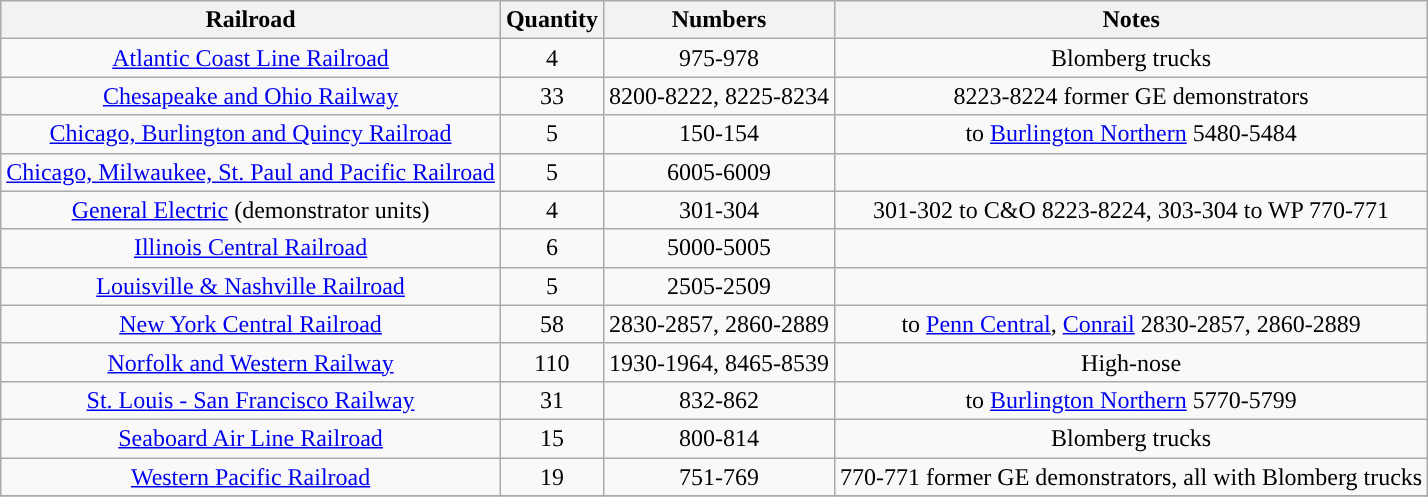<table class="wikitable">
<tr>
<th>Railroad</th>
<th>Quantity</th>
<th>Numbers</th>
<th>Notes</th>
</tr>
<tr align = "center">
<td><a href='#'>Atlantic Coast Line Railroad</a></td>
<td>4</td>
<td>975-978</td>
<td>Blomberg trucks</td>
</tr>
<tr align = "center">
<td><a href='#'>Chesapeake and Ohio Railway</a></td>
<td>33</td>
<td>8200-8222, 8225-8234</td>
<td>8223-8224 former GE demonstrators</td>
</tr>
<tr align = "center">
<td><a href='#'>Chicago, Burlington and Quincy Railroad</a></td>
<td>5</td>
<td>150-154</td>
<td>to <a href='#'>Burlington Northern</a> 5480-5484</td>
</tr>
<tr align="center">
<td><a href='#'>Chicago, Milwaukee, St. Paul and Pacific Railroad</a></td>
<td>5</td>
<td>6005-6009</td>
<td></td>
</tr>
<tr align = "center">
<td><a href='#'>General Electric</a> (demonstrator units)</td>
<td>4</td>
<td>301-304</td>
<td>301-302 to C&O 8223-8224, 303-304 to WP 770-771</td>
</tr>
<tr align = "center">
<td><a href='#'>Illinois Central Railroad</a></td>
<td>6</td>
<td>5000-5005</td>
<td></td>
</tr>
<tr align = "center">
<td><a href='#'>Louisville & Nashville Railroad</a></td>
<td>5</td>
<td>2505-2509</td>
<td></td>
</tr>
<tr align = "center">
<td><a href='#'>New York Central Railroad</a></td>
<td>58</td>
<td>2830-2857, 2860-2889</td>
<td>to <a href='#'>Penn Central</a>, <a href='#'>Conrail</a> 2830-2857, 2860-2889</td>
</tr>
<tr align = "center">
<td><a href='#'>Norfolk and Western Railway</a></td>
<td>110</td>
<td>1930-1964, 8465-8539</td>
<td>High-nose</td>
</tr>
<tr align = "center">
<td><a href='#'>St. Louis - San Francisco Railway</a></td>
<td>31</td>
<td>832-862</td>
<td>to <a href='#'>Burlington Northern</a> 5770-5799</td>
</tr>
<tr align = "center">
<td><a href='#'>Seaboard Air Line Railroad</a></td>
<td>15</td>
<td>800-814</td>
<td>Blomberg trucks</td>
</tr>
<tr align = "center">
<td><a href='#'>Western Pacific Railroad</a></td>
<td>19</td>
<td>751-769</td>
<td>770-771 former GE demonstrators, all with Blomberg trucks</td>
</tr>
<tr>
</tr>
</table>
